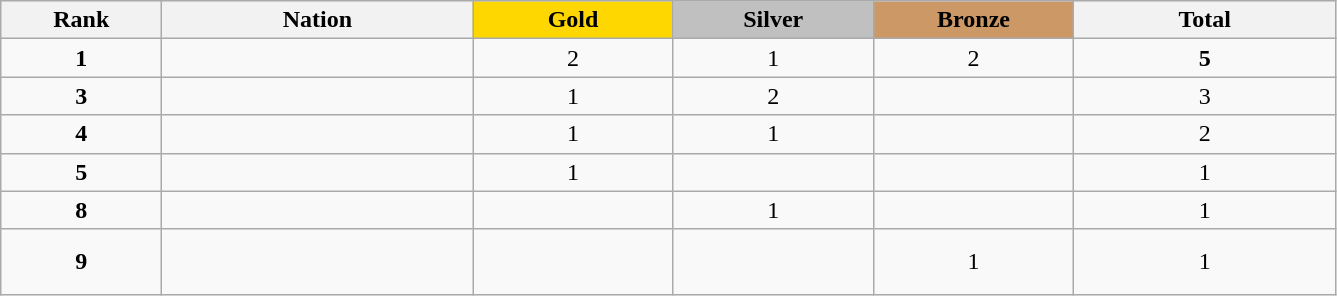<table class="wikitable collapsible autocollapse plainrowheaders" width=70.5% style="text-align:center;">
<tr style="background-color:#EDEDED;">
<th width=100px class="hintergrundfarbe5">Rank</th>
<th width=200px class="hintergrundfarbe6">Nation</th>
<th style="background:    gold; width:15%">Gold</th>
<th style="background:  silver; width:15%">Silver</th>
<th style="background: #CC9966; width:15%">Bronze</th>
<th>Total</th>
</tr>
<tr>
<td><strong>1</strong></td>
<td align=left><br></td>
<td>2</td>
<td>1</td>
<td>2</td>
<td><strong>5</strong></td>
</tr>
<tr>
<td><strong>3</strong></td>
<td align=left></td>
<td>1</td>
<td>2</td>
<td></td>
<td>3</td>
</tr>
<tr>
<td><strong>4</strong></td>
<td align=left></td>
<td>1</td>
<td>1</td>
<td></td>
<td>2</td>
</tr>
<tr>
<td><strong>5</strong></td>
<td align=left><br></td>
<td>1</td>
<td></td>
<td></td>
<td>1</td>
</tr>
<tr>
<td><strong>8</strong></td>
<td align=left><br></td>
<td></td>
<td>1</td>
<td></td>
<td>1</td>
</tr>
<tr>
<td><strong>9</strong></td>
<td align=left><br><br></td>
<td></td>
<td></td>
<td>1</td>
<td>1</td>
</tr>
</table>
